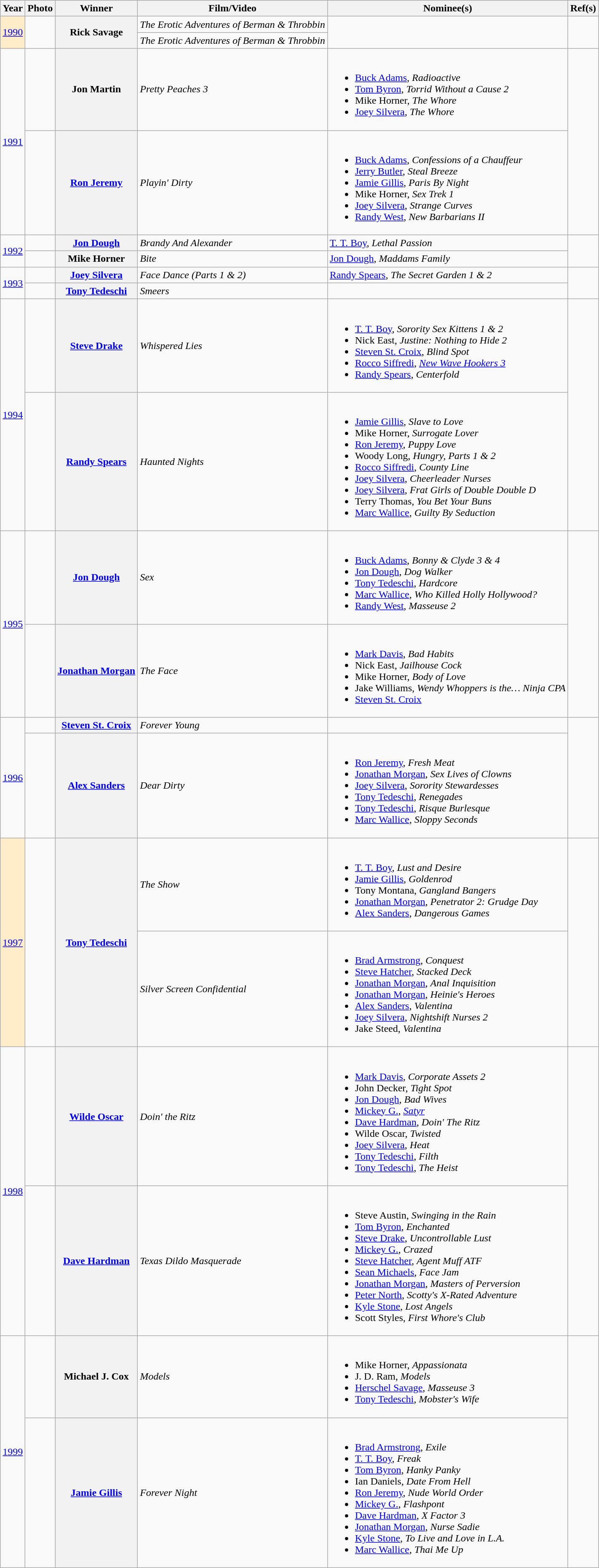<table class="wikitable sortable">
<tr>
<th>Year</th>
<th>Photo</th>
<th>Winner</th>
<th>Film/Video</th>
<th>Nominee(s)</th>
<th>Ref(s)</th>
</tr>
<tr>
<td style="background:#ffecc8;" rowspan="2"><a href='#'>1990</a> </td>
<td rowspan="2"></td>
<th rowspan="2">Rick Savage</th>
<td><em>The Erotic Adventures of Berman & Throbbin</em> </td>
<td rowspan="2"></td>
<td rowspan="2"></td>
</tr>
<tr>
<td><em>The Erotic Adventures of Berman & Throbbin</em> </td>
</tr>
<tr>
<td rowspan="2"><a href='#'>1991</a></td>
<td></td>
<th>Jon Martin</th>
<td><em>Pretty Peaches 3</em> </td>
<td valign="top"><br><ul><li><a href='#'>Buck Adams</a>, <em>Radioactive</em></li><li><a href='#'>Tom Byron</a>, <em>Torrid Without a Cause 2</em></li><li>Mike Horner, <em>The Whore</em></li><li><a href='#'>Joey Silvera</a>, <em>The Whore</em></li></ul></td>
<td rowspan="2"></td>
</tr>
<tr>
<td></td>
<th><a href='#'>Ron Jeremy</a></th>
<td><em>Playin' Dirty</em> </td>
<td valign="top"><br><ul><li><a href='#'>Buck Adams</a>, <em>Confessions of a Chauffeur</em></li><li><a href='#'>Jerry Butler</a>, <em>Steal Breeze</em></li><li><a href='#'>Jamie Gillis</a>, <em>Paris By Night</em></li><li>Mike Horner, <em>Sex Trek 1</em></li><li><a href='#'>Joey Silvera</a>, <em>Strange Curves</em></li><li><a href='#'>Randy West</a>, <em>New Barbarians II</em></li></ul></td>
</tr>
<tr>
<td rowspan="2"><a href='#'>1992</a></td>
<td></td>
<th><a href='#'>Jon Dough</a></th>
<td><em>Brandy And Alexander</em> </td>
<td><a href='#'>T. T. Boy</a>, <em>Lethal Passion</em></td>
<td rowspan="2"></td>
</tr>
<tr>
<td></td>
<th>Mike Horner</th>
<td><em>Bite</em> </td>
<td><a href='#'>Jon Dough</a>, <em>Maddams Family</em></td>
</tr>
<tr>
<td rowspan="2"><a href='#'>1993</a></td>
<td></td>
<th><a href='#'>Joey Silvera</a></th>
<td><em>Face Dance (Parts 1 & 2)</em> </td>
<td><a href='#'>Randy Spears</a>, <em>The Secret Garden 1 & 2</em></td>
<td rowspan=2></td>
</tr>
<tr>
<td></td>
<th><a href='#'>Tony Tedeschi</a></th>
<td><em>Smeers</em> </td>
<td></td>
</tr>
<tr>
<td rowspan="2"><a href='#'>1994</a></td>
<td></td>
<th><a href='#'>Steve Drake</a></th>
<td><em>Whispered Lies</em> </td>
<td valign="top"><br><ul><li><a href='#'>T. T. Boy</a>, <em>Sorority Sex Kittens 1 & 2</em></li><li>Nick East, <em>Justine: Nothing to Hide 2</em></li><li><a href='#'>Steven St. Croix</a>, <em>Blind Spot</em></li><li><a href='#'>Rocco Siffredi</a>, <em><a href='#'>New Wave Hookers 3</a></em></li><li><a href='#'>Randy Spears</a>, <em>Centerfold</em></li></ul></td>
<td rowspan=2></td>
</tr>
<tr>
<td></td>
<th><a href='#'>Randy Spears</a></th>
<td><em>Haunted Nights</em> </td>
<td valign="top"><br><ul><li><a href='#'>Jamie Gillis</a>, <em>Slave to Love</em></li><li>Mike Horner, <em>Surrogate Lover</em></li><li><a href='#'>Ron Jeremy</a>, <em>Puppy Love</em></li><li>Woody Long, <em>Hungry, Parts 1 & 2</em></li><li><a href='#'>Rocco Siffredi</a>, <em>County Line</em></li><li><a href='#'>Joey Silvera</a>, <em>Cheerleader Nurses</em></li><li><a href='#'>Joey Silvera</a>, <em>Frat Girls of Double Double D</em></li><li>Terry Thomas, <em>You Bet Your Buns</em></li><li><a href='#'>Marc Wallice</a>, <em>Guilty By Seduction</em></li></ul></td>
</tr>
<tr>
<td rowspan="2"><a href='#'>1995</a></td>
<td></td>
<th><a href='#'>Jon Dough</a></th>
<td><em>Sex</em> </td>
<td valign="top"><br><ul><li><a href='#'>Buck Adams</a>, <em>Bonny & Clyde 3 & 4</em></li><li><a href='#'>Jon Dough</a>, <em>Dog Walker</em></li><li><a href='#'>Tony Tedeschi</a>, <em>Hardcore</em></li><li><a href='#'>Marc Wallice</a>, <em>Who Killed Holly Hollywood?</em></li><li><a href='#'>Randy West</a>, <em>Masseuse 2</em></li></ul></td>
<td rowspan="2"></td>
</tr>
<tr>
<td></td>
<th><a href='#'>Jonathan Morgan</a></th>
<td><em>The Face</em> </td>
<td valign="top"><br><ul><li><a href='#'>Mark Davis</a>, <em>Bad Habits</em></li><li>Nick East, <em>Jailhouse Cock</em></li><li>Mike Horner, <em>Body of Love</em></li><li>Jake Williams, <em>Wendy Whoppers is the… Ninja CPA</em></li><li><a href='#'>Steven St. Croix</a></li></ul></td>
</tr>
<tr>
<td rowspan="2"><a href='#'>1996</a></td>
<td></td>
<th><a href='#'>Steven St. Croix</a></th>
<td><em>Forever Young</em> </td>
<td></td>
<td rowspan="2"></td>
</tr>
<tr>
<td></td>
<th><a href='#'>Alex Sanders</a></th>
<td><em>Dear Dirty</em> </td>
<td valign="top"><br><ul><li><a href='#'>Ron Jeremy</a>, <em>Fresh Meat</em></li><li><a href='#'>Jonathan Morgan</a>, <em>Sex Lives of Clowns</em></li><li><a href='#'>Joey Silvera</a>, <em>Sorority Stewardesses</em></li><li><a href='#'>Tony Tedeschi</a>, <em>Renegades</em></li><li><a href='#'>Tony Tedeschi</a>, <em>Risque Burlesque</em></li><li><a href='#'>Marc Wallice</a>, <em>Sloppy Seconds</em></li></ul></td>
</tr>
<tr>
<td style="background:#ffecc8;" rowspan="2"><a href='#'>1997</a> </td>
<td rowspan="2"></td>
<th rowspan="2"><a href='#'>Tony Tedeschi</a></th>
<td><em>The Show</em> </td>
<td valign="top"><br><ul><li><a href='#'>T. T. Boy</a>, <em>Lust and Desire</em></li><li><a href='#'>Jamie Gillis</a>, <em>Goldenrod</em></li><li>Tony Montana, <em>Gangland Bangers</em></li><li><a href='#'>Jonathan Morgan</a>, <em>Penetrator 2: Grudge Day</em></li><li><a href='#'>Alex Sanders</a>, <em>Dangerous Games</em></li></ul></td>
<td rowspan="2"></td>
</tr>
<tr>
<td><em>Silver Screen Confidential</em> </td>
<td valign="top"><br><ul><li><a href='#'>Brad Armstrong</a>, <em>Conquest</em></li><li><a href='#'>Steve Hatcher</a>, <em>Stacked Deck</em></li><li><a href='#'>Jonathan Morgan</a>, <em>Anal Inquisition</em></li><li><a href='#'>Jonathan Morgan</a>, <em>Heinie's Heroes</em></li><li><a href='#'>Alex Sanders</a>, <em>Valentina</em></li><li><a href='#'>Joey Silvera</a>, <em>Nightshift Nurses 2</em></li><li>Jake Steed, <em>Valentina</em></li></ul></td>
</tr>
<tr>
<td rowspan="2"><a href='#'>1998</a></td>
<td></td>
<th><a href='#'>Wilde Oscar</a></th>
<td><em>Doin' the Ritz</em> </td>
<td valign="top"><br><ul><li><a href='#'>Mark Davis</a>, <em>Corporate Assets 2</em></li><li>John Decker, <em>Tight Spot</em></li><li><a href='#'>Jon Dough</a>, <em>Bad Wives</em></li><li><a href='#'>Mickey G.</a>, <em><a href='#'>Satyr</a></em></li><li><a href='#'>Dave Hardman</a>, <em>Doin' The Ritz</em></li><li>Wilde Oscar, <em>Twisted</em></li><li><a href='#'>Joey Silvera</a>, <em>Heat</em></li><li><a href='#'>Tony Tedeschi</a>, <em>Filth</em></li><li><a href='#'>Tony Tedeschi</a>, <em>The Heist</em></li></ul></td>
<td rowspan="2"></td>
</tr>
<tr>
<td></td>
<th><a href='#'>Dave Hardman</a></th>
<td><em>Texas Dildo Masquerade</em> </td>
<td valign="top"><br><ul><li>Steve Austin, <em>Swinging in the Rain</em></li><li><a href='#'>Tom Byron</a>, <em>Enchanted</em></li><li><a href='#'>Steve Drake</a>, <em>Uncontrollable Lust</em></li><li><a href='#'>Mickey G.</a>, <em>Crazed</em></li><li><a href='#'>Steve Hatcher</a>, <em>Agent Muff ATF</em></li><li><a href='#'>Sean Michaels</a>, <em>Face Jam</em></li><li><a href='#'>Jonathan Morgan</a>, <em>Masters of Perversion</em></li><li><a href='#'>Peter North</a>, <em>Scotty's X-Rated Adventure</em></li><li><a href='#'>Kyle Stone</a>, <em>Lost Angels</em></li><li>Scott Styles, <em>First Whore's Club</em></li></ul></td>
</tr>
<tr>
<td rowspan="2"><a href='#'>1999</a></td>
<td></td>
<th>Michael J. Cox</th>
<td><em>Models</em> </td>
<td valign="top"><br><ul><li>Mike Horner, <em>Appassionata</em></li><li>J. D. Ram, <em>Models</em></li><li><a href='#'>Herschel Savage</a>, <em>Masseuse 3</em></li><li><a href='#'>Tony Tedeschi</a>, <em>Mobster's Wife</em></li></ul></td>
<td rowspan="2"></td>
</tr>
<tr>
<td></td>
<th><a href='#'>Jamie Gillis</a></th>
<td><em>Forever Night</em> </td>
<td valign="top"><br><ul><li><a href='#'>Brad Armstrong</a>, <em>Exile</em></li><li><a href='#'>T. T. Boy</a>, <em>Freak</em></li><li><a href='#'>Tom Byron</a>, <em>Hanky Panky</em></li><li>Ian Daniels, <em>Date From Hell</em></li><li><a href='#'>Ron Jeremy</a>, <em>Nude World Order</em></li><li><a href='#'>Mickey G.</a>, <em>Flashpont</em></li><li><a href='#'>Dave Hardman</a>, <em>X Factor 3</em></li><li><a href='#'>Jonathan Morgan</a>, <em>Nurse Sadie</em></li><li><a href='#'>Kyle Stone</a>, <em>To Live and Love in L.A.</em></li><li><a href='#'>Marc Wallice</a>, <em>Thai Me Up</em></li></ul></td>
</tr>
</table>
